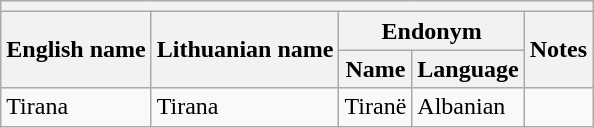<table class="wikitable sortable">
<tr>
<th colspan="5"></th>
</tr>
<tr>
<th rowspan="2">English name</th>
<th rowspan="2">Lithuanian name</th>
<th colspan="2">Endonym</th>
<th rowspan="2">Notes</th>
</tr>
<tr>
<th>Name</th>
<th>Language</th>
</tr>
<tr>
<td>Tirana</td>
<td>Tirana</td>
<td>Tiranë</td>
<td>Albanian</td>
<td></td>
</tr>
</table>
